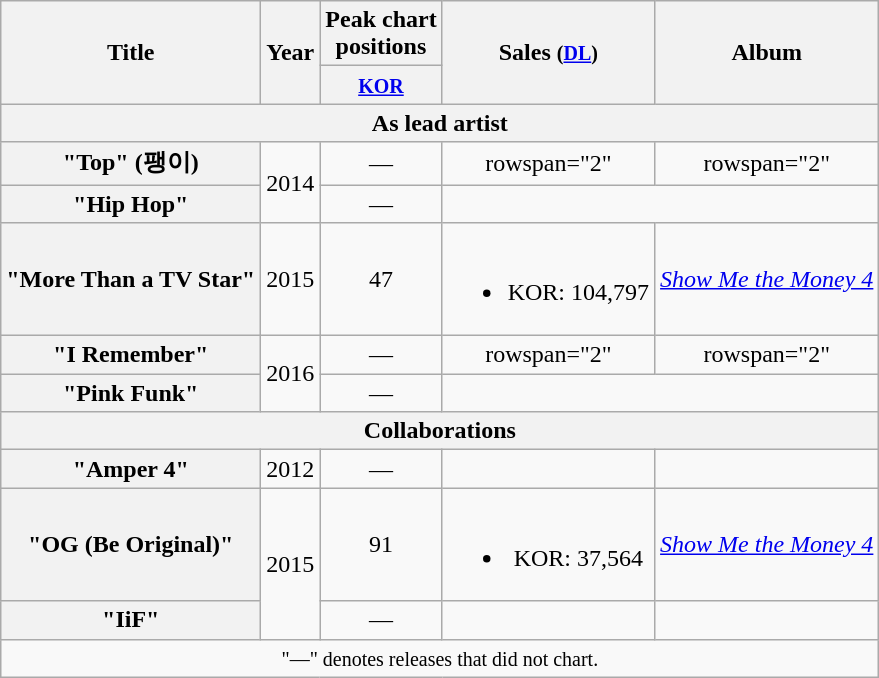<table class="wikitable plainrowheaders" style="text-align:center;">
<tr>
<th scope="col" rowspan="2">Title</th>
<th scope="col" rowspan="2">Year</th>
<th scope="col" colspan="1">Peak chart <br> positions</th>
<th scope="col" rowspan="2">Sales <small>(<a href='#'>DL</a>)</small></th>
<th scope="col" rowspan="2">Album</th>
</tr>
<tr>
<th><small><a href='#'>KOR</a></small><br></th>
</tr>
<tr>
<th scope="col" colspan="5">As lead artist</th>
</tr>
<tr>
<th scope="row">"Top" (팽이)<br></th>
<td rowspan="2">2014</td>
<td>—</td>
<td>rowspan="2" </td>
<td>rowspan="2" </td>
</tr>
<tr>
<th scope="row">"Hip Hop"<br></th>
<td>—</td>
</tr>
<tr>
<th scope="row">"More Than a TV Star"<br></th>
<td>2015</td>
<td>47</td>
<td><br><ul><li>KOR: 104,797</li></ul></td>
<td><em><a href='#'>Show Me the Money 4</a></em></td>
</tr>
<tr>
<th scope="row">"I Remember"<br></th>
<td rowspan="2">2016</td>
<td>—</td>
<td>rowspan="2" </td>
<td>rowspan="2" </td>
</tr>
<tr>
<th scope="row">"Pink Funk"<br></th>
<td>—</td>
</tr>
<tr>
<th scope="col" colspan="5">Collaborations</th>
</tr>
<tr>
<th scope="row">"Amper 4"<br></th>
<td>2012</td>
<td>—</td>
<td></td>
<td></td>
</tr>
<tr>
<th scope="row">"OG (Be Original)"<br></th>
<td rowspan="2">2015</td>
<td>91</td>
<td><br><ul><li>KOR: 37,564</li></ul></td>
<td><em><a href='#'>Show Me the Money 4</a></em></td>
</tr>
<tr>
<th scope="row">"IiF"<br></th>
<td>—</td>
<td></td>
<td></td>
</tr>
<tr>
<td colspan="5" align="center"><small>"—" denotes releases that did not chart.</small></td>
</tr>
</table>
